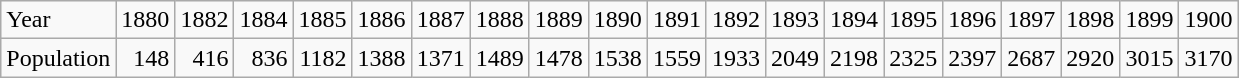<table class="wikitable" style=text-align:right>
<tr>
<td style=text-align:left>Year</td>
<td>1880</td>
<td>1882</td>
<td>1884</td>
<td>1885</td>
<td>1886</td>
<td>1887</td>
<td>1888</td>
<td>1889</td>
<td>1890</td>
<td>1891</td>
<td>1892</td>
<td>1893</td>
<td>1894</td>
<td>1895</td>
<td>1896</td>
<td>1897</td>
<td>1898</td>
<td>1899</td>
<td>1900</td>
</tr>
<tr>
<td style=text-align:left>Population</td>
<td>148</td>
<td>416</td>
<td>836</td>
<td>1182</td>
<td>1388</td>
<td>1371</td>
<td>1489</td>
<td>1478</td>
<td>1538</td>
<td>1559</td>
<td>1933</td>
<td>2049</td>
<td>2198</td>
<td>2325</td>
<td>2397</td>
<td>2687</td>
<td>2920</td>
<td>3015</td>
<td>3170</td>
</tr>
</table>
